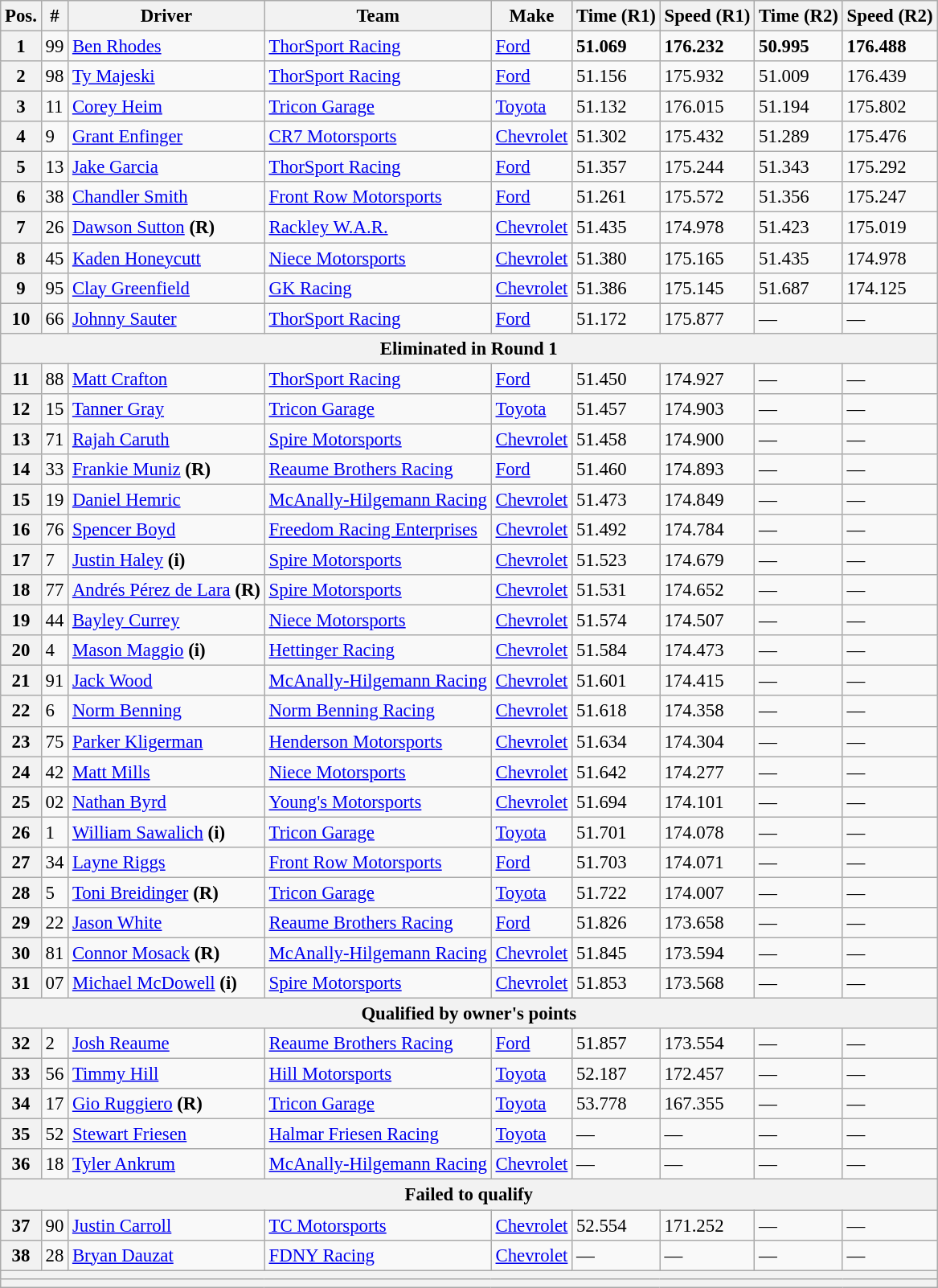<table class="wikitable" style="font-size:95%">
<tr>
<th>Pos.</th>
<th>#</th>
<th>Driver</th>
<th>Team</th>
<th>Make</th>
<th>Time (R1)</th>
<th>Speed (R1)</th>
<th>Time (R2)</th>
<th>Speed (R2)</th>
</tr>
<tr>
<th>1</th>
<td>99</td>
<td><a href='#'>Ben Rhodes</a></td>
<td><a href='#'>ThorSport Racing</a></td>
<td><a href='#'>Ford</a></td>
<td><strong>51.069</strong></td>
<td><strong>176.232</strong></td>
<td><strong>50.995</strong></td>
<td><strong>176.488</strong></td>
</tr>
<tr>
<th>2</th>
<td>98</td>
<td><a href='#'>Ty Majeski</a></td>
<td><a href='#'>ThorSport Racing</a></td>
<td><a href='#'>Ford</a></td>
<td>51.156</td>
<td>175.932</td>
<td>51.009</td>
<td>176.439</td>
</tr>
<tr>
<th>3</th>
<td>11</td>
<td><a href='#'>Corey Heim</a></td>
<td><a href='#'>Tricon Garage</a></td>
<td><a href='#'>Toyota</a></td>
<td>51.132</td>
<td>176.015</td>
<td>51.194</td>
<td>175.802</td>
</tr>
<tr>
<th>4</th>
<td>9</td>
<td><a href='#'>Grant Enfinger</a></td>
<td><a href='#'>CR7 Motorsports</a></td>
<td><a href='#'>Chevrolet</a></td>
<td>51.302</td>
<td>175.432</td>
<td>51.289</td>
<td>175.476</td>
</tr>
<tr>
<th>5</th>
<td>13</td>
<td><a href='#'>Jake Garcia</a></td>
<td><a href='#'>ThorSport Racing</a></td>
<td><a href='#'>Ford</a></td>
<td>51.357</td>
<td>175.244</td>
<td>51.343</td>
<td>175.292</td>
</tr>
<tr>
<th>6</th>
<td>38</td>
<td><a href='#'>Chandler Smith</a></td>
<td><a href='#'>Front Row Motorsports</a></td>
<td><a href='#'>Ford</a></td>
<td>51.261</td>
<td>175.572</td>
<td>51.356</td>
<td>175.247</td>
</tr>
<tr>
<th>7</th>
<td>26</td>
<td><a href='#'>Dawson Sutton</a> <strong>(R)</strong></td>
<td><a href='#'>Rackley W.A.R.</a></td>
<td><a href='#'>Chevrolet</a></td>
<td>51.435</td>
<td>174.978</td>
<td>51.423</td>
<td>175.019</td>
</tr>
<tr>
<th>8</th>
<td>45</td>
<td><a href='#'>Kaden Honeycutt</a></td>
<td><a href='#'>Niece Motorsports</a></td>
<td><a href='#'>Chevrolet</a></td>
<td>51.380</td>
<td>175.165</td>
<td>51.435</td>
<td>174.978</td>
</tr>
<tr>
<th>9</th>
<td>95</td>
<td><a href='#'>Clay Greenfield</a></td>
<td><a href='#'>GK Racing</a></td>
<td><a href='#'>Chevrolet</a></td>
<td>51.386</td>
<td>175.145</td>
<td>51.687</td>
<td>174.125</td>
</tr>
<tr>
<th>10</th>
<td>66</td>
<td><a href='#'>Johnny Sauter</a></td>
<td><a href='#'>ThorSport Racing</a></td>
<td><a href='#'>Ford</a></td>
<td>51.172</td>
<td>175.877</td>
<td>—</td>
<td>—</td>
</tr>
<tr>
<th colspan="9">Eliminated in Round 1</th>
</tr>
<tr>
<th>11</th>
<td>88</td>
<td><a href='#'>Matt Crafton</a></td>
<td><a href='#'>ThorSport Racing</a></td>
<td><a href='#'>Ford</a></td>
<td>51.450</td>
<td>174.927</td>
<td>—</td>
<td>—</td>
</tr>
<tr>
<th>12</th>
<td>15</td>
<td><a href='#'>Tanner Gray</a></td>
<td><a href='#'>Tricon Garage</a></td>
<td><a href='#'>Toyota</a></td>
<td>51.457</td>
<td>174.903</td>
<td>—</td>
<td>—</td>
</tr>
<tr>
<th>13</th>
<td>71</td>
<td><a href='#'>Rajah Caruth</a></td>
<td><a href='#'>Spire Motorsports</a></td>
<td><a href='#'>Chevrolet</a></td>
<td>51.458</td>
<td>174.900</td>
<td>—</td>
<td>—</td>
</tr>
<tr>
<th>14</th>
<td>33</td>
<td><a href='#'>Frankie Muniz</a> <strong>(R)</strong></td>
<td><a href='#'>Reaume Brothers Racing</a></td>
<td><a href='#'>Ford</a></td>
<td>51.460</td>
<td>174.893</td>
<td>—</td>
<td>—</td>
</tr>
<tr>
<th>15</th>
<td>19</td>
<td><a href='#'>Daniel Hemric</a></td>
<td><a href='#'>McAnally-Hilgemann Racing</a></td>
<td><a href='#'>Chevrolet</a></td>
<td>51.473</td>
<td>174.849</td>
<td>—</td>
<td>—</td>
</tr>
<tr>
<th>16</th>
<td>76</td>
<td><a href='#'>Spencer Boyd</a></td>
<td><a href='#'>Freedom Racing Enterprises</a></td>
<td><a href='#'>Chevrolet</a></td>
<td>51.492</td>
<td>174.784</td>
<td>—</td>
<td>—</td>
</tr>
<tr>
<th>17</th>
<td>7</td>
<td><a href='#'>Justin Haley</a> <strong>(i)</strong></td>
<td><a href='#'>Spire Motorsports</a></td>
<td><a href='#'>Chevrolet</a></td>
<td>51.523</td>
<td>174.679</td>
<td>—</td>
<td>—</td>
</tr>
<tr>
<th>18</th>
<td>77</td>
<td><a href='#'>Andrés Pérez de Lara</a> <strong>(R)</strong></td>
<td><a href='#'>Spire Motorsports</a></td>
<td><a href='#'>Chevrolet</a></td>
<td>51.531</td>
<td>174.652</td>
<td>—</td>
<td>—</td>
</tr>
<tr>
<th>19</th>
<td>44</td>
<td><a href='#'>Bayley Currey</a></td>
<td><a href='#'>Niece Motorsports</a></td>
<td><a href='#'>Chevrolet</a></td>
<td>51.574</td>
<td>174.507</td>
<td>—</td>
<td>—</td>
</tr>
<tr>
<th>20</th>
<td>4</td>
<td><a href='#'>Mason Maggio</a> <strong>(i)</strong></td>
<td><a href='#'>Hettinger Racing</a></td>
<td><a href='#'>Chevrolet</a></td>
<td>51.584</td>
<td>174.473</td>
<td>—</td>
<td>—</td>
</tr>
<tr>
<th>21</th>
<td>91</td>
<td><a href='#'>Jack Wood</a></td>
<td><a href='#'>McAnally-Hilgemann Racing</a></td>
<td><a href='#'>Chevrolet</a></td>
<td>51.601</td>
<td>174.415</td>
<td>—</td>
<td>—</td>
</tr>
<tr>
<th>22</th>
<td>6</td>
<td><a href='#'>Norm Benning</a></td>
<td><a href='#'>Norm Benning Racing</a></td>
<td><a href='#'>Chevrolet</a></td>
<td>51.618</td>
<td>174.358</td>
<td>—</td>
<td>—</td>
</tr>
<tr>
<th>23</th>
<td>75</td>
<td><a href='#'>Parker Kligerman</a></td>
<td><a href='#'>Henderson Motorsports</a></td>
<td><a href='#'>Chevrolet</a></td>
<td>51.634</td>
<td>174.304</td>
<td>—</td>
<td>—</td>
</tr>
<tr>
<th>24</th>
<td>42</td>
<td><a href='#'>Matt Mills</a></td>
<td><a href='#'>Niece Motorsports</a></td>
<td><a href='#'>Chevrolet</a></td>
<td>51.642</td>
<td>174.277</td>
<td>—</td>
<td>—</td>
</tr>
<tr>
<th>25</th>
<td>02</td>
<td><a href='#'>Nathan Byrd</a></td>
<td><a href='#'>Young's Motorsports</a></td>
<td><a href='#'>Chevrolet</a></td>
<td>51.694</td>
<td>174.101</td>
<td>—</td>
<td>—</td>
</tr>
<tr>
<th>26</th>
<td>1</td>
<td><a href='#'>William Sawalich</a> <strong>(i)</strong></td>
<td><a href='#'>Tricon Garage</a></td>
<td><a href='#'>Toyota</a></td>
<td>51.701</td>
<td>174.078</td>
<td>—</td>
<td>—</td>
</tr>
<tr>
<th>27</th>
<td>34</td>
<td><a href='#'>Layne Riggs</a></td>
<td><a href='#'>Front Row Motorsports</a></td>
<td><a href='#'>Ford</a></td>
<td>51.703</td>
<td>174.071</td>
<td>—</td>
<td>—</td>
</tr>
<tr>
<th>28</th>
<td>5</td>
<td><a href='#'>Toni Breidinger</a> <strong>(R)</strong></td>
<td><a href='#'>Tricon Garage</a></td>
<td><a href='#'>Toyota</a></td>
<td>51.722</td>
<td>174.007</td>
<td>—</td>
<td>—</td>
</tr>
<tr>
<th>29</th>
<td>22</td>
<td><a href='#'>Jason White</a></td>
<td><a href='#'>Reaume Brothers Racing</a></td>
<td><a href='#'>Ford</a></td>
<td>51.826</td>
<td>173.658</td>
<td>—</td>
<td>—</td>
</tr>
<tr>
<th>30</th>
<td>81</td>
<td><a href='#'>Connor Mosack</a> <strong>(R)</strong></td>
<td><a href='#'>McAnally-Hilgemann Racing</a></td>
<td><a href='#'>Chevrolet</a></td>
<td>51.845</td>
<td>173.594</td>
<td>—</td>
<td>—</td>
</tr>
<tr>
<th>31</th>
<td>07</td>
<td><a href='#'>Michael McDowell</a> <strong>(i)</strong></td>
<td><a href='#'>Spire Motorsports</a></td>
<td><a href='#'>Chevrolet</a></td>
<td>51.853</td>
<td>173.568</td>
<td>—</td>
<td>—</td>
</tr>
<tr>
<th colspan="9">Qualified by owner's points</th>
</tr>
<tr>
<th>32</th>
<td>2</td>
<td><a href='#'>Josh Reaume</a></td>
<td><a href='#'>Reaume Brothers Racing</a></td>
<td><a href='#'>Ford</a></td>
<td>51.857</td>
<td>173.554</td>
<td>—</td>
<td>—</td>
</tr>
<tr>
<th>33</th>
<td>56</td>
<td><a href='#'>Timmy Hill</a></td>
<td><a href='#'>Hill Motorsports</a></td>
<td><a href='#'>Toyota</a></td>
<td>52.187</td>
<td>172.457</td>
<td>—</td>
<td>—</td>
</tr>
<tr>
<th>34</th>
<td>17</td>
<td><a href='#'>Gio Ruggiero</a> <strong>(R)</strong></td>
<td><a href='#'>Tricon Garage</a></td>
<td><a href='#'>Toyota</a></td>
<td>53.778</td>
<td>167.355</td>
<td>—</td>
<td>—</td>
</tr>
<tr>
<th>35</th>
<td>52</td>
<td><a href='#'>Stewart Friesen</a></td>
<td><a href='#'>Halmar Friesen Racing</a></td>
<td><a href='#'>Toyota</a></td>
<td>—</td>
<td>—</td>
<td>—</td>
<td>—</td>
</tr>
<tr>
<th>36</th>
<td>18</td>
<td><a href='#'>Tyler Ankrum</a></td>
<td><a href='#'>McAnally-Hilgemann Racing</a></td>
<td><a href='#'>Chevrolet</a></td>
<td>—</td>
<td>—</td>
<td>—</td>
<td>—</td>
</tr>
<tr>
<th colspan="9">Failed to qualify</th>
</tr>
<tr>
<th>37</th>
<td>90</td>
<td><a href='#'>Justin Carroll</a></td>
<td><a href='#'>TC Motorsports</a></td>
<td><a href='#'>Chevrolet</a></td>
<td>52.554</td>
<td>171.252</td>
<td>—</td>
<td>—</td>
</tr>
<tr>
<th>38</th>
<td>28</td>
<td><a href='#'>Bryan Dauzat</a></td>
<td><a href='#'>FDNY Racing</a></td>
<td><a href='#'>Chevrolet</a></td>
<td>—</td>
<td>—</td>
<td>—</td>
<td>—</td>
</tr>
<tr>
<th colspan="9"></th>
</tr>
<tr>
<th colspan="9"></th>
</tr>
</table>
